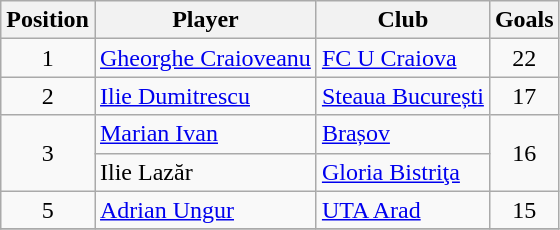<table class="wikitable">
<tr>
<th style="width:28px">Position</th>
<th>Player</th>
<th>Club</th>
<th>Goals</th>
</tr>
<tr>
<td rowspan="1" align="center">1</td>
<td><a href='#'>Gheorghe Craioveanu</a></td>
<td><a href='#'>FC U Craiova</a></td>
<td align="center">22</td>
</tr>
<tr>
<td rowspan="1" align="center">2</td>
<td><a href='#'>Ilie Dumitrescu</a></td>
<td><a href='#'>Steaua București</a></td>
<td align="center">17</td>
</tr>
<tr>
<td rowspan="2" align="center">3</td>
<td><a href='#'>Marian Ivan</a></td>
<td><a href='#'>Brașov</a></td>
<td rowspan="2" align="center">16</td>
</tr>
<tr>
<td>Ilie Lazăr</td>
<td><a href='#'>Gloria Bistriţa</a></td>
</tr>
<tr>
<td rowspan="1" align="center">5</td>
<td><a href='#'>Adrian Ungur</a></td>
<td><a href='#'>UTA Arad</a></td>
<td align="center">15</td>
</tr>
<tr>
</tr>
</table>
